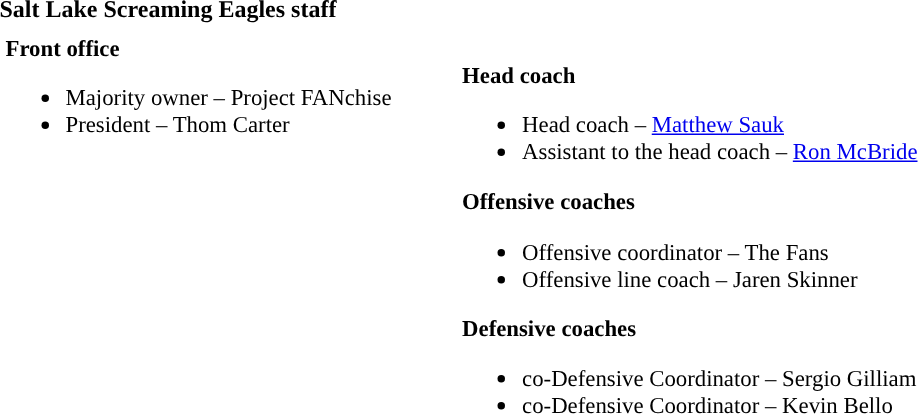<table class="toccolours" style="text-align: left;">
<tr>
<th colspan="7"><strong>Salt Lake Screaming Eagles staff</strong></th>
</tr>
<tr>
<td colspan=7 align="right"></td>
</tr>
<tr>
<td valign="top"></td>
<td style="font-size: 95%;" valign="top"><strong>Front office</strong><br><ul><li>Majority owner – Project FANchise</li><li>President – Thom Carter</li></ul></td>
<td width="35"> </td>
<td valign="top"></td>
<td style="font-size: 95%;" valign="top"><br><strong>Head coach</strong><ul><li>Head coach – <a href='#'>Matthew Sauk</a></li><li>Assistant to the head coach – <a href='#'>Ron McBride</a></li></ul><strong>Offensive coaches</strong><ul><li>Offensive coordinator – The Fans</li><li>Offensive line coach – Jaren Skinner</li></ul><strong>Defensive coaches</strong><ul><li>co-Defensive Coordinator – Sergio Gilliam</li><li>co-Defensive Coordinator – Kevin Bello</li></ul></td>
</tr>
</table>
